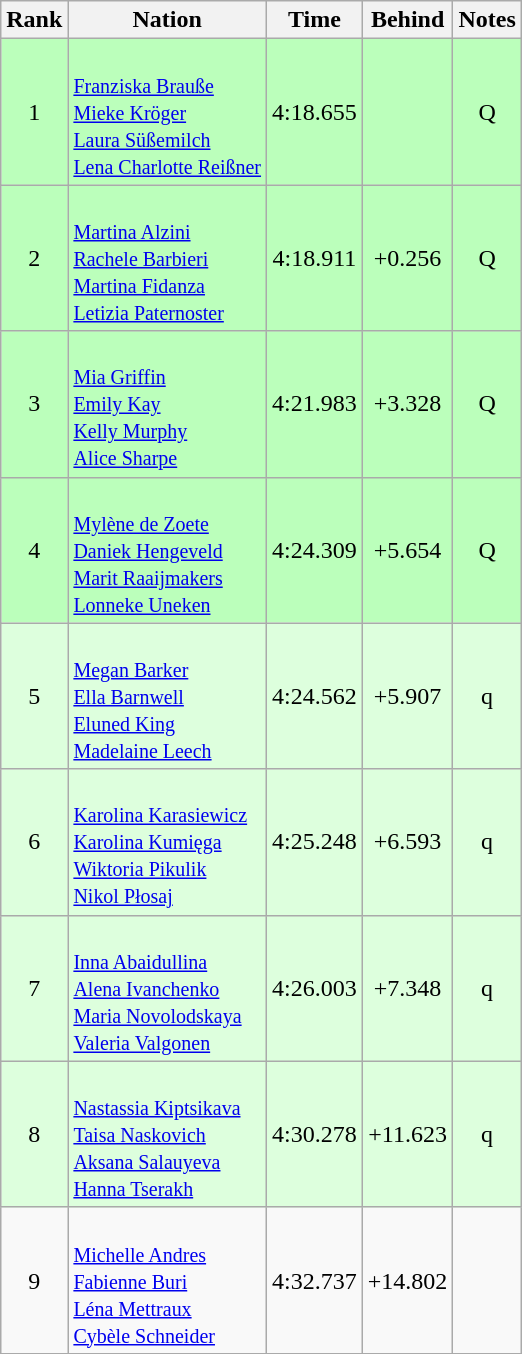<table class="wikitable sortable" style="text-align:center">
<tr>
<th>Rank</th>
<th>Nation</th>
<th>Time</th>
<th>Behind</th>
<th>Notes</th>
</tr>
<tr bgcolor=bbffbb>
<td>1</td>
<td align=left><br><small><a href='#'>Franziska Brauße</a><br><a href='#'>Mieke Kröger</a><br><a href='#'>Laura Süßemilch</a><br><a href='#'>Lena Charlotte Reißner</a></small></td>
<td>4:18.655</td>
<td></td>
<td>Q</td>
</tr>
<tr bgcolor=bbffbb>
<td>2</td>
<td align=left><br><small><a href='#'>Martina Alzini</a><br><a href='#'>Rachele Barbieri</a><br><a href='#'>Martina Fidanza</a><br><a href='#'>Letizia Paternoster</a></small></td>
<td>4:18.911</td>
<td>+0.256</td>
<td>Q</td>
</tr>
<tr bgcolor=bbffbb>
<td>3</td>
<td align=left><br><small><a href='#'>Mia Griffin</a><br><a href='#'>Emily Kay</a><br><a href='#'>Kelly Murphy</a><br><a href='#'>Alice Sharpe</a></small></td>
<td>4:21.983</td>
<td>+3.328</td>
<td>Q</td>
</tr>
<tr bgcolor=bbffbb>
<td>4</td>
<td align=left><br><small><a href='#'>Mylène de Zoete</a><br><a href='#'>Daniek Hengeveld</a><br><a href='#'>Marit Raaijmakers</a><br><a href='#'>Lonneke Uneken</a></small></td>
<td>4:24.309</td>
<td>+5.654</td>
<td>Q</td>
</tr>
<tr bgcolor=ddffdd>
<td>5</td>
<td align=left><br><small><a href='#'>Megan Barker</a><br><a href='#'>Ella Barnwell</a><br><a href='#'>Eluned King</a><br><a href='#'>Madelaine Leech</a></small></td>
<td>4:24.562</td>
<td>+5.907</td>
<td>q</td>
</tr>
<tr bgcolor=ddffdd>
<td>6</td>
<td align=left><br><small><a href='#'>Karolina Karasiewicz</a><br><a href='#'>Karolina Kumięga</a><br><a href='#'>Wiktoria Pikulik</a><br><a href='#'>Nikol Płosaj</a></small></td>
<td>4:25.248</td>
<td>+6.593</td>
<td>q</td>
</tr>
<tr bgcolor=ddffdd>
<td>7</td>
<td align=left><br><small><a href='#'>Inna Abaidullina</a><br><a href='#'>Alena Ivanchenko</a><br><a href='#'>Maria Novolodskaya</a><br><a href='#'>Valeria Valgonen</a></small></td>
<td>4:26.003</td>
<td>+7.348</td>
<td>q</td>
</tr>
<tr bgcolor=ddffdd>
<td>8</td>
<td align=left><br><small><a href='#'>Nastassia Kiptsikava</a><br><a href='#'>Taisa Naskovich</a><br><a href='#'>Aksana Salauyeva</a><br><a href='#'>Hanna Tserakh</a></small></td>
<td>4:30.278</td>
<td>+11.623</td>
<td>q</td>
</tr>
<tr>
<td>9</td>
<td align=left><br><small><a href='#'>Michelle Andres</a><br><a href='#'>Fabienne Buri</a><br><a href='#'>Léna Mettraux</a><br><a href='#'>Cybèle Schneider</a></small></td>
<td>4:32.737</td>
<td>+14.802</td>
<td></td>
</tr>
</table>
